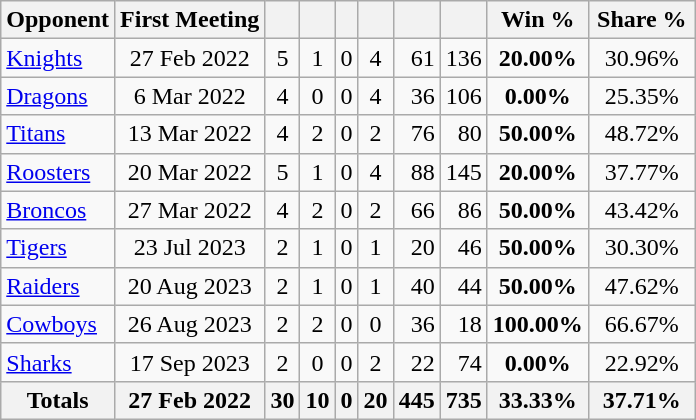<table class="wikitable sortable" style="text-align:center;">
<tr>
<th>Opponent</th>
<th>First Meeting</th>
<th></th>
<th></th>
<th></th>
<th></th>
<th></th>
<th></th>
<th>Win %</th>
<th style="width:4em">Share %</th>
</tr>
<tr>
<td align=left> <a href='#'>Knights</a></td>
<td>27 Feb 2022</td>
<td>5</td>
<td>1</td>
<td>0</td>
<td>4</td>
<td align=right>61</td>
<td align=right>136</td>
<td><strong>20.00%</strong></td>
<td>30.96%</td>
</tr>
<tr>
<td align=left> <a href='#'>Dragons</a></td>
<td>6 Mar 2022</td>
<td>4</td>
<td>0</td>
<td>0</td>
<td>4</td>
<td align=right>36</td>
<td align=right>106</td>
<td><strong>0.00%</strong></td>
<td>25.35%</td>
</tr>
<tr>
<td align=left> <a href='#'>Titans</a></td>
<td>13 Mar 2022</td>
<td>4</td>
<td>2</td>
<td>0</td>
<td>2</td>
<td align=right>76</td>
<td align=right>80</td>
<td><strong>50.00%</strong></td>
<td>48.72%</td>
</tr>
<tr>
<td align=left> <a href='#'>Roosters</a></td>
<td>20 Mar 2022</td>
<td>5</td>
<td>1</td>
<td>0</td>
<td>4</td>
<td align=right>88</td>
<td align=right>145</td>
<td><strong>20.00%</strong></td>
<td>37.77%</td>
</tr>
<tr>
<td align=left> <a href='#'>Broncos</a></td>
<td>27 Mar 2022</td>
<td>4</td>
<td>2</td>
<td>0</td>
<td>2</td>
<td align=right>66</td>
<td align=right>86</td>
<td><strong>50.00%</strong></td>
<td>43.42%</td>
</tr>
<tr>
<td align=left> <a href='#'>Tigers</a></td>
<td>23 Jul 2023</td>
<td>2</td>
<td>1</td>
<td>0</td>
<td>1</td>
<td align=right>20</td>
<td align=right>46</td>
<td><strong>50.00%</strong></td>
<td>30.30%</td>
</tr>
<tr>
<td align=left> <a href='#'>Raiders</a></td>
<td>20 Aug 2023</td>
<td>2</td>
<td>1</td>
<td>0</td>
<td>1</td>
<td align=right>40</td>
<td align=right>44</td>
<td><strong>50.00%</strong></td>
<td>47.62%</td>
</tr>
<tr>
<td align=left> <a href='#'>Cowboys</a></td>
<td>26 Aug 2023</td>
<td>2</td>
<td>2</td>
<td>0</td>
<td>0</td>
<td align=right>36</td>
<td align=right>18</td>
<td><strong>100.00%</strong></td>
<td>66.67%</td>
</tr>
<tr>
<td align=left> <a href='#'>Sharks</a></td>
<td>17 Sep 2023</td>
<td>2</td>
<td>0</td>
<td>0</td>
<td>2</td>
<td align=right>22</td>
<td align=right>74</td>
<td><strong>0.00%</strong></td>
<td>22.92%</td>
</tr>
<tr>
<th align=left>Totals</th>
<th>27 Feb 2022</th>
<th>30</th>
<th>10</th>
<th>0</th>
<th>20</th>
<th style="text-align:right;">445</th>
<th style="text-align:right;">735</th>
<th><strong>33.33%</strong></th>
<th>37.71%</th>
</tr>
</table>
